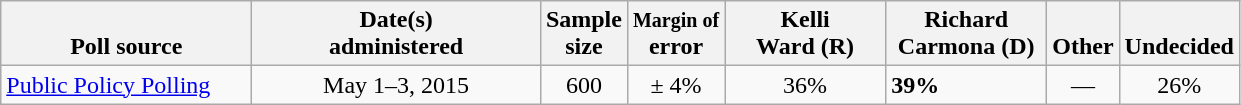<table class="wikitable">
<tr valign= bottom>
<th style="width:160px;">Poll source</th>
<th style="width:185px;">Date(s)<br>administered</th>
<th class=small>Sample<br>size</th>
<th><small>Margin of</small><br>error</th>
<th style="width:100px;">Kelli<br>Ward (R)</th>
<th style="width:100px;">Richard<br>Carmona (D)</th>
<th>Other</th>
<th>Undecided</th>
</tr>
<tr>
<td><a href='#'>Public Policy Polling</a></td>
<td align=center>May 1–3, 2015</td>
<td align=center>600</td>
<td align=center>± 4%</td>
<td align=center>36%</td>
<td><strong>39%</strong></td>
<td align=center>—</td>
<td align=center>26%</td>
</tr>
</table>
